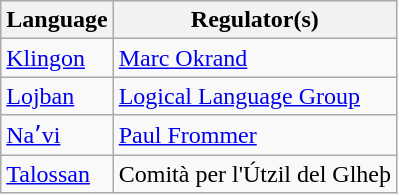<table class="wikitable">
<tr>
<th scope="col">Language</th>
<th scope="col">Regulator(s)</th>
</tr>
<tr>
<td><a href='#'>Klingon</a></td>
<td><a href='#'>Marc Okrand</a></td>
</tr>
<tr>
<td><a href='#'>Lojban</a></td>
<td><a href='#'>Logical Language Group</a></td>
</tr>
<tr>
<td><a href='#'>Naʼvi</a></td>
<td><a href='#'>Paul Frommer</a></td>
</tr>
<tr>
<td><a href='#'>Talossan</a></td>
<td>Comità per l'Útzil del Glheþ</td>
</tr>
</table>
